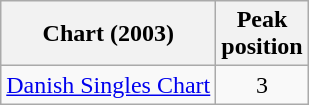<table class="wikitable">
<tr>
<th>Chart (2003)</th>
<th>Peak<br>position</th>
</tr>
<tr>
<td><a href='#'>Danish Singles Chart</a></td>
<td align="center">3</td>
</tr>
</table>
